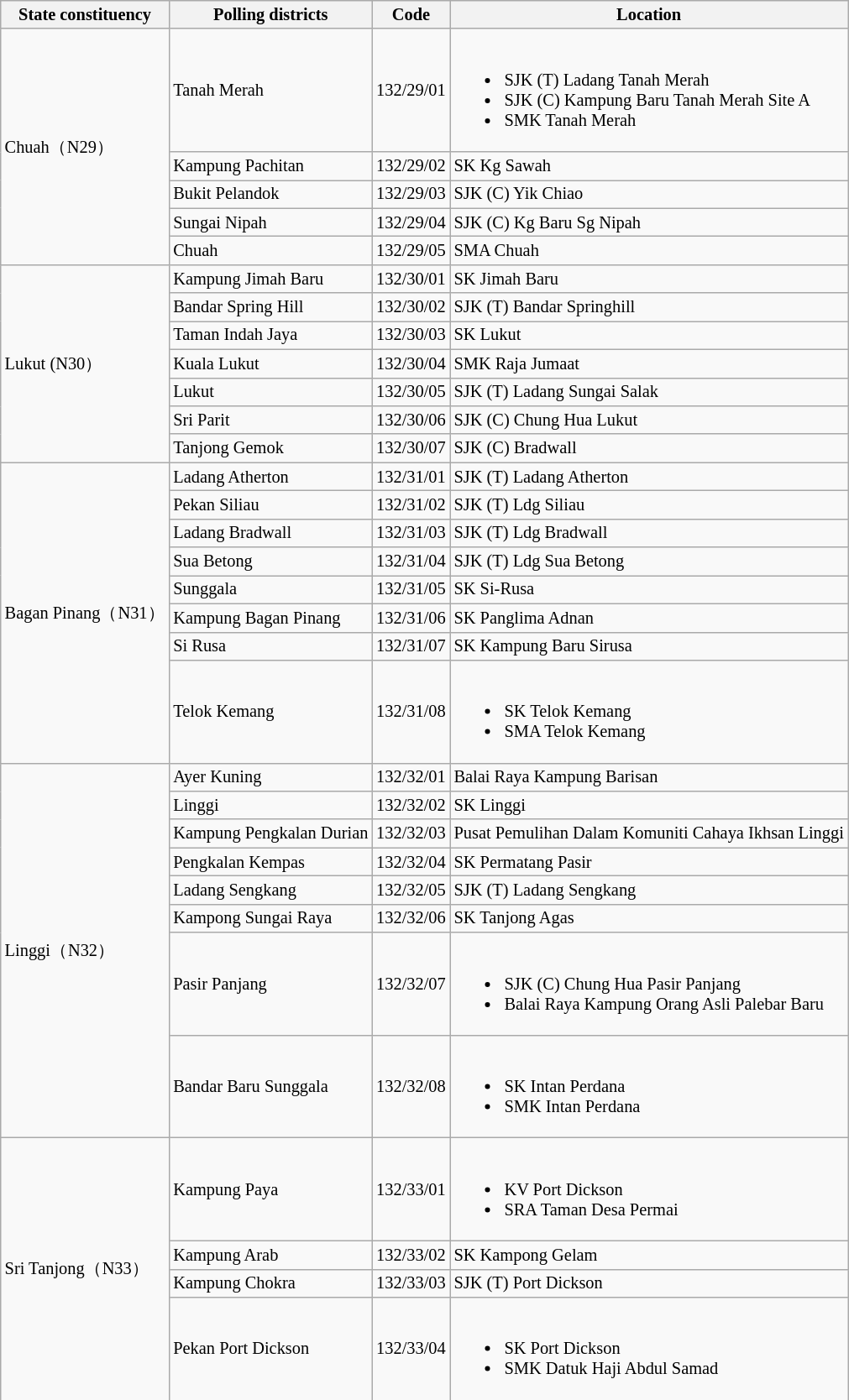<table class="wikitable sortable mw-collapsible" style="white-space:nowrap;font-size:85%">
<tr>
<th>State constituency</th>
<th>Polling districts</th>
<th>Code</th>
<th>Location</th>
</tr>
<tr>
<td rowspan="5">Chuah（N29）</td>
<td>Tanah Merah</td>
<td>132/29/01</td>
<td><br><ul><li>SJK (T) Ladang Tanah Merah</li><li>SJK (C) Kampung Baru Tanah Merah Site A</li><li>SMK Tanah Merah</li></ul></td>
</tr>
<tr>
<td>Kampung Pachitan</td>
<td>132/29/02</td>
<td>SK Kg Sawah</td>
</tr>
<tr>
<td>Bukit Pelandok</td>
<td>132/29/03</td>
<td>SJK (C) Yik Chiao</td>
</tr>
<tr>
<td>Sungai Nipah</td>
<td>132/29/04</td>
<td>SJK (C) Kg Baru Sg Nipah</td>
</tr>
<tr>
<td>Chuah</td>
<td>132/29/05</td>
<td>SMA Chuah</td>
</tr>
<tr>
<td rowspan="7">Lukut (N30）</td>
<td>Kampung Jimah Baru</td>
<td>132/30/01</td>
<td>SK Jimah Baru</td>
</tr>
<tr>
<td>Bandar Spring Hill</td>
<td>132/30/02</td>
<td>SJK (T) Bandar Springhill</td>
</tr>
<tr>
<td>Taman Indah Jaya</td>
<td>132/30/03</td>
<td>SK Lukut</td>
</tr>
<tr>
<td>Kuala Lukut</td>
<td>132/30/04</td>
<td>SMK Raja Jumaat</td>
</tr>
<tr>
<td>Lukut</td>
<td>132/30/05</td>
<td>SJK (T) Ladang Sungai Salak</td>
</tr>
<tr>
<td>Sri Parit</td>
<td>132/30/06</td>
<td>SJK (C) Chung Hua Lukut</td>
</tr>
<tr>
<td>Tanjong Gemok</td>
<td>132/30/07</td>
<td>SJK (C) Bradwall</td>
</tr>
<tr>
<td rowspan="8">Bagan Pinang（N31）</td>
<td>Ladang Atherton</td>
<td>132/31/01</td>
<td>SJK (T) Ladang Atherton</td>
</tr>
<tr>
<td>Pekan Siliau</td>
<td>132/31/02</td>
<td>SJK (T) Ldg Siliau</td>
</tr>
<tr>
<td>Ladang Bradwall</td>
<td>132/31/03</td>
<td>SJK (T) Ldg Bradwall</td>
</tr>
<tr>
<td>Sua Betong</td>
<td>132/31/04</td>
<td>SJK (T) Ldg Sua Betong</td>
</tr>
<tr>
<td>Sunggala</td>
<td>132/31/05</td>
<td>SK Si-Rusa</td>
</tr>
<tr>
<td>Kampung Bagan Pinang</td>
<td>132/31/06</td>
<td>SK Panglima Adnan</td>
</tr>
<tr>
<td>Si Rusa</td>
<td>132/31/07</td>
<td>SK Kampung Baru Sirusa</td>
</tr>
<tr>
<td>Telok Kemang</td>
<td>132/31/08</td>
<td><br><ul><li>SK Telok Kemang</li><li>SMA Telok Kemang</li></ul></td>
</tr>
<tr>
<td rowspan="8">Linggi（N32）</td>
<td>Ayer Kuning</td>
<td>132/32/01</td>
<td>Balai Raya Kampung Barisan</td>
</tr>
<tr>
<td>Linggi</td>
<td>132/32/02</td>
<td>SK Linggi</td>
</tr>
<tr>
<td>Kampung Pengkalan Durian</td>
<td>132/32/03</td>
<td>Pusat Pemulihan Dalam Komuniti Cahaya Ikhsan Linggi</td>
</tr>
<tr>
<td>Pengkalan Kempas</td>
<td>132/32/04</td>
<td>SK Permatang Pasir</td>
</tr>
<tr>
<td>Ladang Sengkang</td>
<td>132/32/05</td>
<td>SJK (T) Ladang Sengkang</td>
</tr>
<tr>
<td>Kampong Sungai Raya</td>
<td>132/32/06</td>
<td>SK Tanjong Agas</td>
</tr>
<tr>
<td>Pasir Panjang</td>
<td>132/32/07</td>
<td><br><ul><li>SJK (C) Chung Hua Pasir Panjang</li><li>Balai Raya Kampung Orang Asli Palebar Baru</li></ul></td>
</tr>
<tr>
<td>Bandar Baru Sunggala</td>
<td>132/32/08</td>
<td><br><ul><li>SK Intan Perdana</li><li>SMK Intan Perdana</li></ul></td>
</tr>
<tr>
<td rowspan="4">Sri Tanjong（N33）</td>
<td>Kampung Paya</td>
<td>132/33/01</td>
<td><br><ul><li>KV Port Dickson</li><li>SRA Taman Desa Permai</li></ul></td>
</tr>
<tr>
<td>Kampung Arab</td>
<td>132/33/02</td>
<td>SK Kampong Gelam</td>
</tr>
<tr>
<td>Kampung Chokra</td>
<td>132/33/03</td>
<td>SJK (T) Port Dickson</td>
</tr>
<tr>
<td>Pekan Port Dickson</td>
<td>132/33/04</td>
<td><br><ul><li>SK Port Dickson</li><li>SMK Datuk Haji Abdul Samad</li></ul></td>
</tr>
</table>
